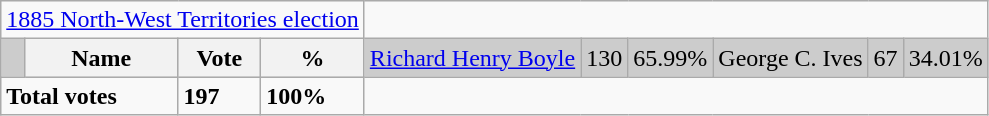<table class="wikitable">
<tr>
<td colspan=4 align=center><a href='#'>1885 North-West Territories election</a></td>
</tr>
<tr bgcolor="CCCCCC">
<td></td>
<th>Name</th>
<th>Vote</th>
<th>%<br></th>
<td><a href='#'>Richard Henry Boyle</a></td>
<td>130</td>
<td>65.99%<br></td>
<td>George C. Ives</td>
<td>67</td>
<td>34.01%</td>
</tr>
<tr>
<td colspan=2><strong>Total votes</strong></td>
<td><strong>197</strong></td>
<td alignment="left"><strong>100%</strong></td>
</tr>
</table>
